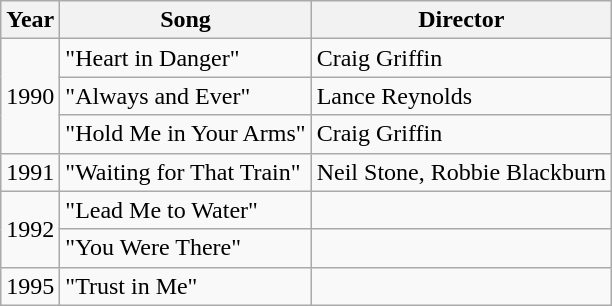<table class="wikitable" style="text-align:center;">
<tr>
<th>Year</th>
<th>Song</th>
<th>Director</th>
</tr>
<tr>
<td rowspan="3">1990</td>
<td align="left">"Heart in Danger"</td>
<td align="left">Craig Griffin</td>
</tr>
<tr>
<td align="left">"Always and Ever"</td>
<td align="left">Lance Reynolds</td>
</tr>
<tr>
<td align="left">"Hold Me in Your Arms"</td>
<td align="left">Craig Griffin</td>
</tr>
<tr>
<td>1991</td>
<td align="left">"Waiting for That Train"</td>
<td align="left">Neil Stone, Robbie Blackburn</td>
</tr>
<tr>
<td rowspan="2">1992</td>
<td align="left">"Lead Me to Water"</td>
<td align="left"></td>
</tr>
<tr>
<td align="left">"You Were There"</td>
<td align="left"></td>
</tr>
<tr>
<td>1995</td>
<td align="left">"Trust in Me"</td>
<td align="left"></td>
</tr>
</table>
